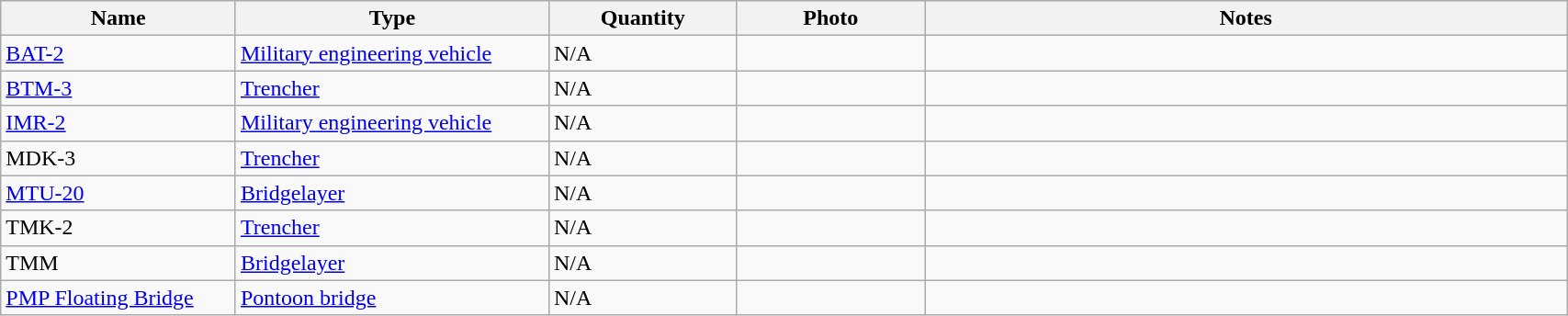<table class="wikitable" style="width:90%;">
<tr>
<th style="width:15%;">Name</th>
<th style="width:20%;">Type</th>
<th style="width:12%;">Quantity</th>
<th style="width:12%;">Photo</th>
<th>Notes</th>
</tr>
<tr>
<td><a href='#'>BAT-2</a></td>
<td><a href='#'>Military engineering vehicle</a></td>
<td>N/A</td>
<td></td>
<td></td>
</tr>
<tr>
<td><a href='#'>BTM-3</a></td>
<td><a href='#'>Trencher</a></td>
<td>N/A</td>
<td></td>
<td></td>
</tr>
<tr>
<td><a href='#'>IMR-2</a></td>
<td><a href='#'>Military engineering vehicle</a></td>
<td>N/A</td>
<td></td>
<td></td>
</tr>
<tr>
<td>MDK-3</td>
<td><a href='#'>Trencher</a></td>
<td>N/A</td>
<td></td>
<td></td>
</tr>
<tr>
<td><a href='#'>MTU-20</a></td>
<td><a href='#'>Bridgelayer</a></td>
<td>N/A</td>
<td></td>
<td></td>
</tr>
<tr>
<td>TMK-2</td>
<td><a href='#'>Trencher</a></td>
<td>N/A</td>
<td></td>
<td></td>
</tr>
<tr>
<td>TMM</td>
<td><a href='#'>Bridgelayer</a></td>
<td>N/A</td>
<td></td>
<td></td>
</tr>
<tr>
<td><a href='#'>PMP Floating Bridge</a></td>
<td><a href='#'>Pontoon bridge</a></td>
<td>N/A</td>
<td></td>
<td></td>
</tr>
</table>
